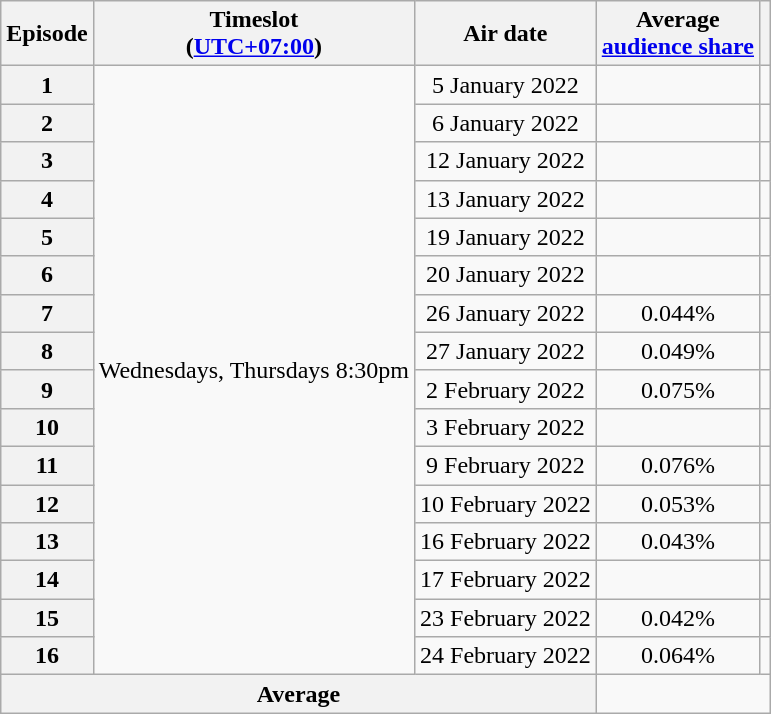<table class="wikitable">
<tr>
<th>Episode<br></th>
<th>Timeslot<br>(<a href='#'>UTC+07:00</a>)</th>
<th>Air date</th>
<th>Average<br><a href='#'>audience share</a></th>
<th></th>
</tr>
<tr>
<th style="text-align: center;">1</th>
<td rowspan="16” style="text-align: center;">Wednesdays, Thursdays 8:30pm</td>
<td style="text-align: center;">5 January 2022</td>
<td style="text-align: center;"></td>
<td style="text-align: center;"></td>
</tr>
<tr>
<th style="text-align: center;">2</th>
<td style="text-align: center;">6 January 2022</td>
<td style="text-align: center;"></td>
<td style="text-align: center;"></td>
</tr>
<tr>
<th style="text-align: center;">3</th>
<td style="text-align: center;">12 January 2022</td>
<td style="text-align: center;"></td>
<td style="text-align: center;"></td>
</tr>
<tr>
<th style="text-align: center;">4</th>
<td style="text-align: center;">13 January 2022</td>
<td style="text-align: center;"></td>
<td style="text-align: center;"></td>
</tr>
<tr>
<th style="text-align: center;">5</th>
<td style="text-align: center;">19 January 2022</td>
<td style="text-align: center;"></td>
<td style="text-align: center;"></td>
</tr>
<tr>
<th style="text-align: center;">6</th>
<td style="text-align: center;">20 January 2022</td>
<td style="text-align: center;"></td>
<td style="text-align: center;"></td>
</tr>
<tr>
<th style="text-align: center;">7</th>
<td style="text-align: center;">26 January 2022</td>
<td style="text-align: center;">0.044%</td>
<td style="text-align: center;"></td>
</tr>
<tr>
<th style="text-align: center;">8</th>
<td style="text-align: center;">27 January 2022</td>
<td style="text-align: center;">0.049%</td>
<td style="text-align: center;"></td>
</tr>
<tr>
<th style="text-align: center;">9</th>
<td style="text-align: center;">2 February 2022</td>
<td style="text-align: center;">0.075%</td>
<td style="text-align: center;"></td>
</tr>
<tr>
<th style="text-align: center;">10</th>
<td style="text-align: center;">3 February 2022</td>
<td style="text-align: center;"></td>
<td style="text-align: center;"></td>
</tr>
<tr>
<th style="text-align: center;">11</th>
<td style="text-align: center;">9 February 2022</td>
<td style="text-align: center;">0.076%</td>
<td style="text-align: center;"></td>
</tr>
<tr>
<th style="text-align: center;">12</th>
<td style="text-align: center;">10 February 2022</td>
<td style="text-align: center;">0.053%</td>
<td style="text-align: center;"></td>
</tr>
<tr>
<th style="text-align: center;">13</th>
<td style="text-align: center;">16 February 2022</td>
<td style="text-align: center;">0.043%</td>
<td style="text-align: center;"></td>
</tr>
<tr>
<th style="text-align: center;">14</th>
<td style="text-align: center;">17 February 2022</td>
<td style="text-align: center;"></td>
<td style="text-align: center;"></td>
</tr>
<tr>
<th style="text-align: center;">15</th>
<td style="text-align: center;">23 February 2022</td>
<td style="text-align: center;">0.042%</td>
<td style="text-align: center;"></td>
</tr>
<tr>
<th style="text-align: center;">16</th>
<td style="text-align: center;">24 February 2022</td>
<td style="text-align: center;">0.064%</td>
<td style="text-align: center;"></td>
</tr>
<tr>
<th colspan="3" style="text-align: center;">Average</th>
<td colspan="2" style="text-align: center;"> </td>
</tr>
</table>
